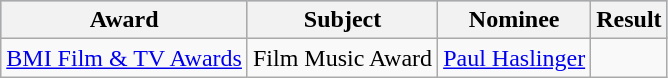<table class="wikitable">
<tr style="background:#b0c4de; text-align:center;">
<th>Award</th>
<th>Subject</th>
<th>Nominee</th>
<th>Result</th>
</tr>
<tr>
<td><a href='#'>BMI Film & TV Awards</a></td>
<td>Film Music Award</td>
<td><a href='#'>Paul Haslinger</a></td>
<td></td>
</tr>
</table>
